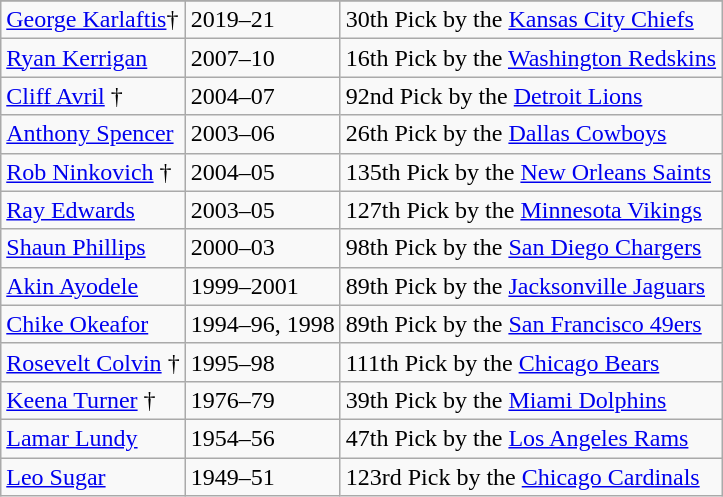<table class="wikitable">
<tr>
</tr>
<tr>
<td><a href='#'>George Karlaftis</a>†</td>
<td>2019–21</td>
<td>30th Pick by the <a href='#'>Kansas City Chiefs</a></td>
</tr>
<tr>
<td><a href='#'>Ryan Kerrigan</a></td>
<td>2007–10</td>
<td>16th Pick by the <a href='#'>Washington Redskins</a></td>
</tr>
<tr>
<td><a href='#'>Cliff Avril</a> †</td>
<td>2004–07</td>
<td>92nd Pick by the <a href='#'>Detroit Lions</a></td>
</tr>
<tr>
<td><a href='#'>Anthony Spencer</a></td>
<td>2003–06</td>
<td>26th Pick by the <a href='#'>Dallas Cowboys</a></td>
</tr>
<tr>
<td><a href='#'>Rob Ninkovich</a> †</td>
<td>2004–05</td>
<td>135th Pick by the <a href='#'>New Orleans Saints</a></td>
</tr>
<tr>
<td><a href='#'>Ray Edwards</a></td>
<td>2003–05</td>
<td>127th Pick by the <a href='#'>Minnesota Vikings</a></td>
</tr>
<tr>
<td><a href='#'>Shaun Phillips</a></td>
<td>2000–03</td>
<td>98th Pick by the <a href='#'>San Diego Chargers</a></td>
</tr>
<tr>
<td><a href='#'>Akin Ayodele</a></td>
<td>1999–2001</td>
<td>89th Pick by the <a href='#'>Jacksonville Jaguars</a></td>
</tr>
<tr>
<td><a href='#'>Chike Okeafor</a></td>
<td>1994–96, 1998</td>
<td>89th Pick by the <a href='#'>San Francisco 49ers</a></td>
</tr>
<tr>
<td><a href='#'>Rosevelt Colvin</a> †</td>
<td>1995–98</td>
<td>111th Pick by the <a href='#'>Chicago Bears</a></td>
</tr>
<tr>
<td><a href='#'>Keena Turner</a> †</td>
<td>1976–79</td>
<td>39th Pick by the <a href='#'>Miami Dolphins</a></td>
</tr>
<tr>
<td><a href='#'>Lamar Lundy</a></td>
<td>1954–56</td>
<td>47th Pick by the <a href='#'>Los Angeles Rams</a></td>
</tr>
<tr>
<td><a href='#'>Leo Sugar</a></td>
<td>1949–51</td>
<td>123rd Pick by the <a href='#'>Chicago Cardinals</a></td>
</tr>
</table>
